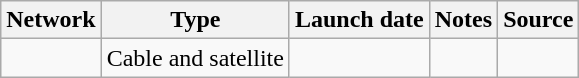<table class="wikitable sortable">
<tr>
<th>Network</th>
<th>Type</th>
<th>Launch date</th>
<th>Notes</th>
<th>Source</th>
</tr>
<tr>
<td><a href='#'></a></td>
<td>Cable and satellite</td>
<td></td>
<td></td>
<td></td>
</tr>
</table>
